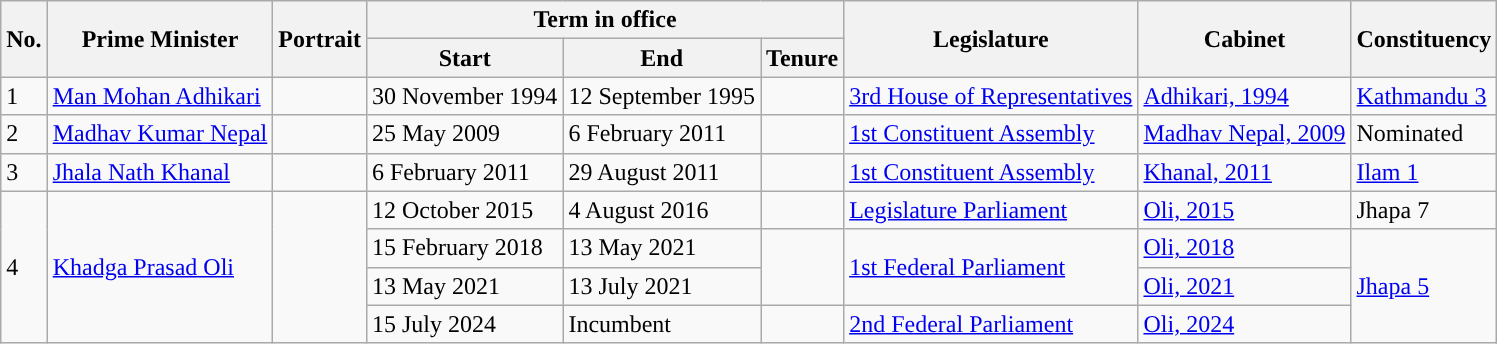<table class="wikitable">
<tr>
<th rowspan="2" style="background-color:">No.</th>
<th rowspan="2" style="background-color:">Prime Minister</th>
<th rowspan="2" style="background-color:">Portrait</th>
<th colspan="3" style="background-color:">Term in office</th>
<th rowspan="2" style="background-color:">Legislature</th>
<th rowspan="2" style="background-color:">Cabinet</th>
<th rowspan="2" style="background-color:">Constituency</th>
</tr>
<tr>
<th style="background-color:">Start</th>
<th style="background-color:">End</th>
<th style="background-color:">Tenure</th>
</tr>
<tr>
<td>1</td>
<td><a href='#'>Man Mohan Adhikari</a></td>
<td></td>
<td>30 November 1994</td>
<td>12 September 1995</td>
<td></td>
<td><a href='#'>3rd House of Representatives</a></td>
<td><a href='#'>Adhikari, 1994</a></td>
<td><a href='#'>Kathmandu 3</a></td>
</tr>
<tr>
<td>2</td>
<td><a href='#'>Madhav Kumar Nepal</a></td>
<td></td>
<td>25 May 2009</td>
<td>6 February 2011</td>
<td></td>
<td><a href='#'>1st Constituent Assembly</a></td>
<td><a href='#'>Madhav Nepal, 2009</a></td>
<td>Nominated</td>
</tr>
<tr>
<td>3</td>
<td><a href='#'>Jhala Nath Khanal</a></td>
<td></td>
<td>6 February 2011</td>
<td>29 August 2011</td>
<td></td>
<td><a href='#'>1st Constituent Assembly</a></td>
<td><a href='#'>Khanal, 2011</a></td>
<td><a href='#'>Ilam 1</a></td>
</tr>
<tr>
<td rowspan="4">4</td>
<td rowspan="4"><a href='#'>Khadga Prasad Oli</a></td>
<td rowspan="4"></td>
<td>12 October 2015</td>
<td>4 August 2016</td>
<td></td>
<td><a href='#'>Legislature Parliament</a></td>
<td><a href='#'>Oli, 2015</a></td>
<td>Jhapa 7</td>
</tr>
<tr>
<td>15 February 2018</td>
<td>13 May 2021</td>
<td rowspan="2"></td>
<td rowspan="2"><a href='#'>1st Federal Parliament</a></td>
<td><a href='#'>Oli, 2018</a></td>
<td rowspan="3"><a href='#'>Jhapa 5</a></td>
</tr>
<tr>
<td>13 May 2021</td>
<td>13 July 2021</td>
<td><a href='#'>Oli, 2021</a></td>
</tr>
<tr>
<td>15 July 2024</td>
<td>Incumbent</td>
<td></td>
<td><a href='#'>2nd Federal Parliament</a></td>
<td><a href='#'>Oli, 2024</a></td>
</tr>
</table>
